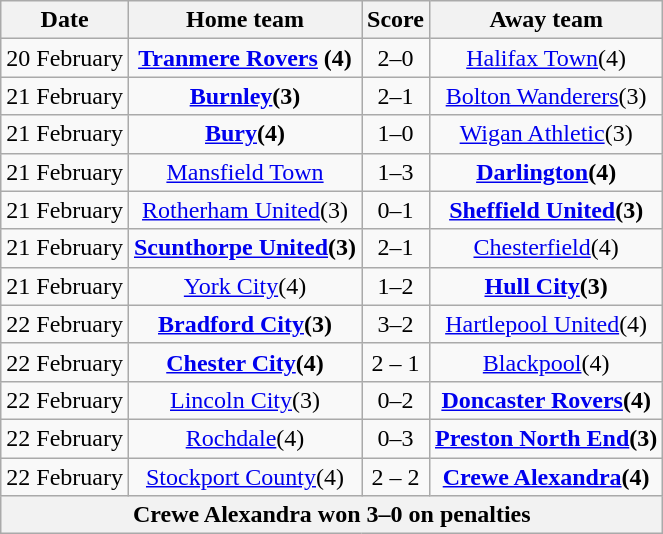<table class="wikitable" style="text-align: center">
<tr>
<th>Date</th>
<th>Home team</th>
<th>Score</th>
<th>Away team</th>
</tr>
<tr>
<td>20 February</td>
<td><strong><a href='#'>Tranmere Rovers</a> (4)</strong></td>
<td>2–0</td>
<td><a href='#'>Halifax Town</a>(4)</td>
</tr>
<tr>
<td>21 February</td>
<td><strong><a href='#'>Burnley</a>(3)</strong></td>
<td>2–1</td>
<td><a href='#'>Bolton Wanderers</a>(3)</td>
</tr>
<tr>
<td>21 February</td>
<td><strong><a href='#'>Bury</a>(4)</strong></td>
<td>1–0</td>
<td><a href='#'>Wigan Athletic</a>(3)</td>
</tr>
<tr>
<td>21 February</td>
<td><a href='#'>Mansfield Town</a></td>
<td>1–3</td>
<td><strong><a href='#'>Darlington</a>(4)</strong></td>
</tr>
<tr>
<td>21 February</td>
<td><a href='#'>Rotherham United</a>(3)</td>
<td>0–1</td>
<td><strong><a href='#'>Sheffield United</a>(3)</strong></td>
</tr>
<tr>
<td>21 February</td>
<td><strong><a href='#'>Scunthorpe United</a>(3)</strong></td>
<td>2–1</td>
<td><a href='#'>Chesterfield</a>(4)</td>
</tr>
<tr>
<td>21 February</td>
<td><a href='#'>York City</a>(4)</td>
<td>1–2</td>
<td><strong><a href='#'>Hull City</a>(3)</strong></td>
</tr>
<tr>
<td>22 February</td>
<td><strong><a href='#'>Bradford City</a>(3)</strong></td>
<td>3–2</td>
<td><a href='#'>Hartlepool United</a>(4)</td>
</tr>
<tr>
<td>22 February</td>
<td><strong><a href='#'>Chester City</a>(4)</strong></td>
<td>2 – 1</td>
<td><a href='#'>Blackpool</a>(4)</td>
</tr>
<tr>
<td>22 February</td>
<td><a href='#'>Lincoln City</a>(3)</td>
<td>0–2</td>
<td><strong><a href='#'>Doncaster Rovers</a>(4)</strong></td>
</tr>
<tr>
<td>22 February</td>
<td><a href='#'>Rochdale</a>(4)</td>
<td>0–3</td>
<td><strong><a href='#'>Preston North End</a>(3)</strong></td>
</tr>
<tr>
<td>22 February</td>
<td><a href='#'>Stockport County</a>(4)</td>
<td>2 – 2</td>
<td><strong><a href='#'>Crewe Alexandra</a>(4)</strong></td>
</tr>
<tr>
<th colspan="5">Crewe Alexandra won 3–0 on penalties</th>
</tr>
</table>
